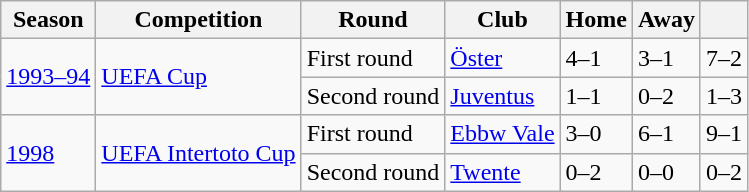<table class="wikitable">
<tr>
<th>Season</th>
<th>Competition</th>
<th>Round</th>
<th>Club</th>
<th>Home</th>
<th>Away</th>
<th></th>
</tr>
<tr>
<td rowspan=2><a href='#'>1993–94</a></td>
<td rowspan=2><a href='#'>UEFA Cup</a></td>
<td>First round</td>
<td> <a href='#'>Öster</a></td>
<td>4–1</td>
<td>3–1</td>
<td>7–2</td>
</tr>
<tr>
<td>Second round</td>
<td> <a href='#'>Juventus</a></td>
<td>1–1</td>
<td>0–2</td>
<td>1–3</td>
</tr>
<tr>
<td rowspan=2><a href='#'>1998</a></td>
<td rowspan=2><a href='#'>UEFA Intertoto Cup</a></td>
<td>First round</td>
<td> <a href='#'>Ebbw Vale</a></td>
<td>3–0</td>
<td>6–1</td>
<td>9–1</td>
</tr>
<tr>
<td>Second round</td>
<td> <a href='#'>Twente</a></td>
<td>0–2</td>
<td>0–0</td>
<td>0–2</td>
</tr>
</table>
